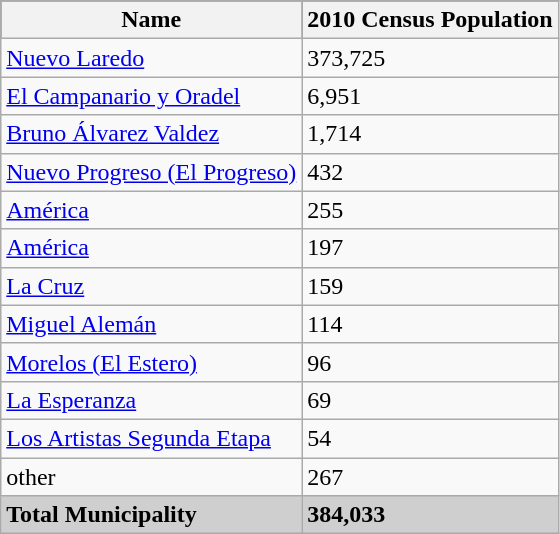<table class="wikitable">
<tr style="background:#000000; color:black;">
<th><strong>Name</strong></th>
<th><strong>2010 Census Population</strong></th>
</tr>
<tr>
<td><a href='#'>Nuevo Laredo</a></td>
<td>373,725</td>
</tr>
<tr>
<td><a href='#'>El Campanario y Oradel</a></td>
<td>6,951</td>
</tr>
<tr>
<td><a href='#'>Bruno Álvarez Valdez</a></td>
<td>1,714</td>
</tr>
<tr>
<td><a href='#'>Nuevo Progreso (El Progreso)</a></td>
<td>432</td>
</tr>
<tr>
<td><a href='#'>América</a></td>
<td>255</td>
</tr>
<tr>
<td><a href='#'>América</a></td>
<td>197</td>
</tr>
<tr>
<td><a href='#'>La Cruz</a></td>
<td>159</td>
</tr>
<tr>
<td><a href='#'>Miguel Alemán</a></td>
<td>114</td>
</tr>
<tr>
<td><a href='#'>Morelos (El Estero)</a></td>
<td>96</td>
</tr>
<tr>
<td><a href='#'>La Esperanza</a></td>
<td>69</td>
</tr>
<tr>
<td><a href='#'>Los Artistas Segunda Etapa</a></td>
<td>54</td>
</tr>
<tr>
<td>other</td>
<td>267</td>
</tr>
<tr style="background:#CFCFCF;">
<td><strong>Total Municipality</strong></td>
<td><strong>384,033</strong></td>
</tr>
</table>
